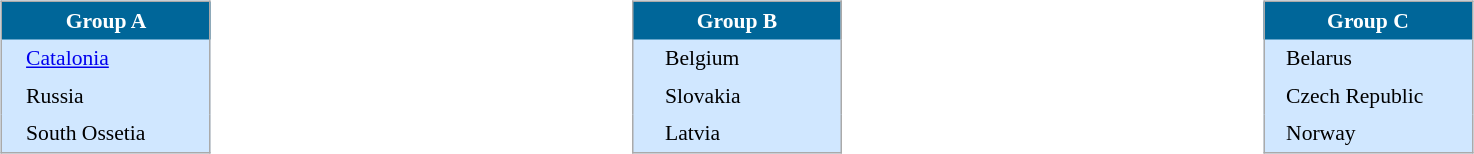<table width="100%">
<tr>
<td valign="top" width="33%"><br><table align=center cellpadding="4" cellspacing="0" style="background: #D0E7FF; border: 1px #aaa solid; border-collapse: collapse; font-size: 90%;" width=140>
<tr align=center bgcolor=#006699 style="color:white;">
<th width=100% colspan=2>Group A</th>
</tr>
<tr>
<td></td>
<td> <a href='#'>Catalonia</a></td>
</tr>
<tr>
<td></td>
<td> Russia</td>
</tr>
<tr>
<td></td>
<td> South Ossetia</td>
</tr>
</table>
</td>
<td valign="top" width="33%"><br><table align=center cellpadding="4" cellspacing="0" style="background: #D0E7FF; border: 1px #aaa solid; border-collapse: collapse; font-size: 90%;" width=140>
<tr align=center bgcolor=#006699 style="color:white;">
<th width=100% colspan=2>Group B</th>
</tr>
<tr>
<td></td>
<td> Belgium</td>
</tr>
<tr>
<td></td>
<td> Slovakia</td>
</tr>
<tr>
<td></td>
<td> Latvia</td>
</tr>
</table>
</td>
<td valign="top" width="33%"><br><table align=center cellpadding="4" cellspacing="0" style="background: #D0E7FF; border: 1px #aaa solid; border-collapse: collapse; font-size: 90%;" width=140>
<tr align=center bgcolor=#006699 style="color:white;">
<th width=100% colspan=2>Group C</th>
</tr>
<tr>
<td></td>
<td> Belarus</td>
</tr>
<tr>
<td></td>
<td> Czech Republic</td>
</tr>
<tr>
<td></td>
<td> Norway</td>
</tr>
</table>
</td>
</tr>
</table>
